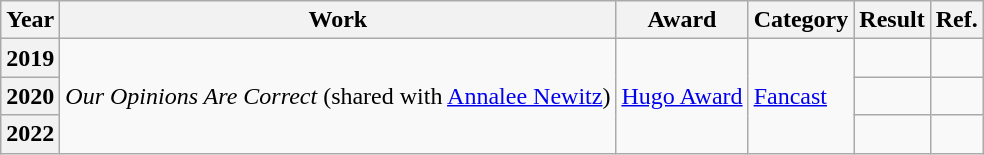<table class="wikitable">
<tr>
<th>Year</th>
<th>Work</th>
<th>Award</th>
<th>Category</th>
<th>Result</th>
<th>Ref.</th>
</tr>
<tr>
<th>2019</th>
<td rowspan="3"><em>Our Opinions Are Correct</em> (shared with <a href='#'>Annalee Newitz</a>)</td>
<td rowspan="3"><a href='#'>Hugo Award</a></td>
<td rowspan="3"><a href='#'>Fancast</a></td>
<td></td>
<td></td>
</tr>
<tr>
<th>2020</th>
<td></td>
<td></td>
</tr>
<tr>
<th>2022</th>
<td></td>
<td></td>
</tr>
</table>
